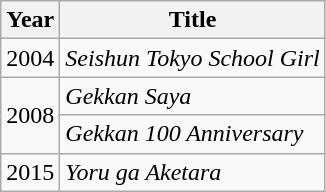<table class="wikitable">
<tr>
<th>Year</th>
<th>Title</th>
</tr>
<tr>
<td>2004</td>
<td><em>Seishun Tokyo School Girl</em></td>
</tr>
<tr>
<td rowspan="2">2008</td>
<td><em>Gekkan Saya</em></td>
</tr>
<tr>
<td><em>Gekkan 100 Anniversary</em></td>
</tr>
<tr>
<td>2015</td>
<td><em>Yoru ga Aketara</em></td>
</tr>
</table>
